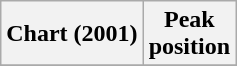<table class="wikitable sortable plainrowheaders" style="text-align:center;">
<tr>
<th>Chart (2001)</th>
<th>Peak<br>position</th>
</tr>
<tr>
</tr>
</table>
